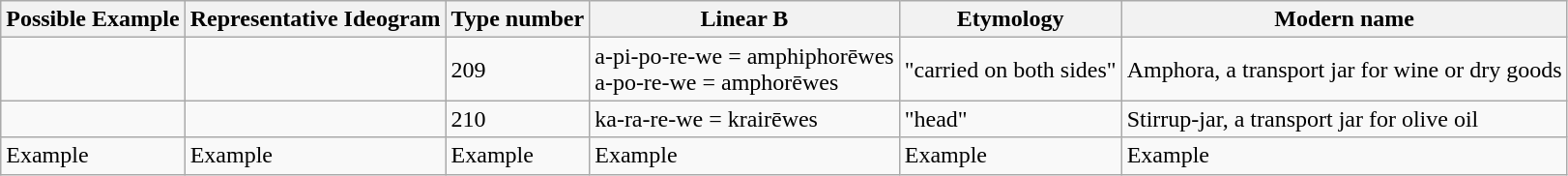<table class="wikitable">
<tr>
<th>Possible Example</th>
<th>Representative Ideogram</th>
<th>Type number</th>
<th>Linear B</th>
<th>Etymology</th>
<th>Modern name</th>
</tr>
<tr>
<td></td>
<td></td>
<td>209</td>
<td>a-pi-po-re-we = amphiphorēwes<br>a-po-re-we = amphorēwes</td>
<td>"carried on both sides"</td>
<td>Amphora, a transport jar for wine or dry goods</td>
</tr>
<tr>
<td></td>
<td></td>
<td>210</td>
<td>ka-ra-re-we = krairēwes</td>
<td>"head"</td>
<td>Stirrup-jar, a transport jar for olive oil</td>
</tr>
<tr>
<td>Example</td>
<td>Example</td>
<td>Example</td>
<td>Example</td>
<td>Example</td>
<td>Example</td>
</tr>
</table>
